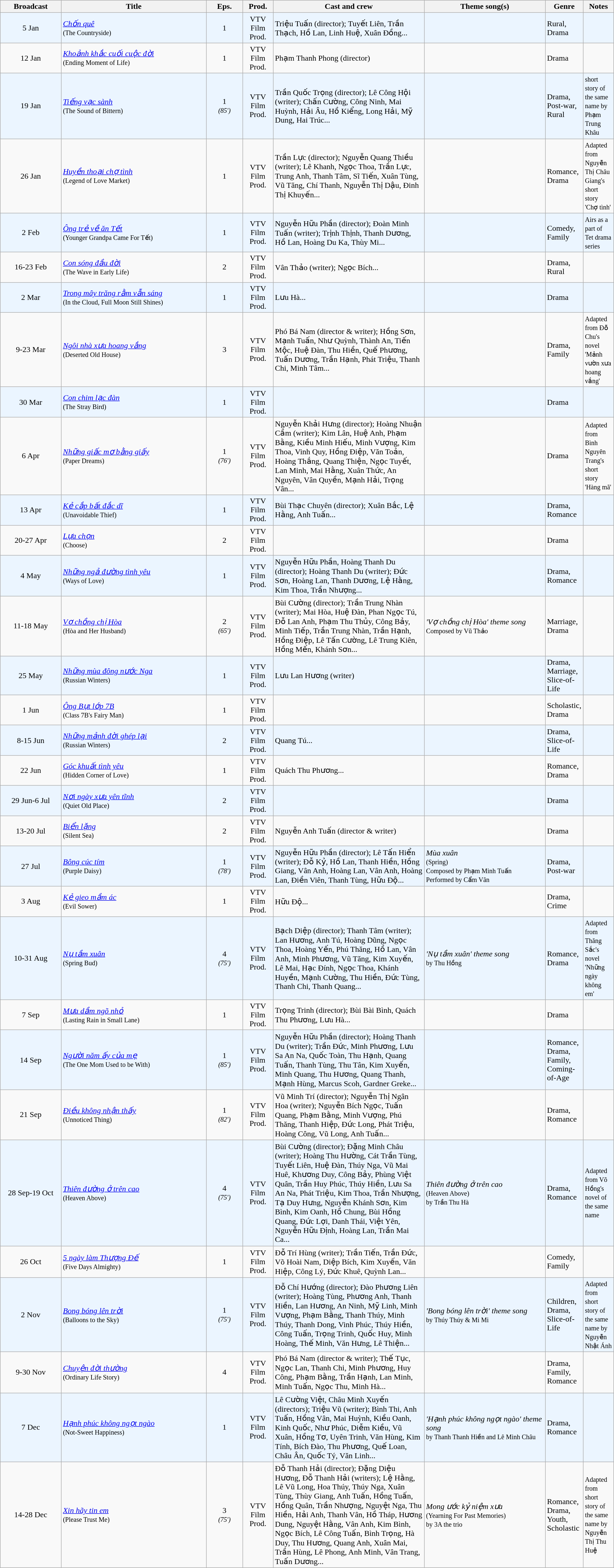<table class="wikitable sortable">
<tr>
<th style="width:10%;">Broadcast</th>
<th style="width:24%;">Title</th>
<th style="width:6%;">Eps.</th>
<th style="width:5%;">Prod.</th>
<th style="width:25%;">Cast and crew</th>
<th style="width:20%;">Theme song(s)</th>
<th style="width:5%;">Genre</th>
<th style="width:5%;">Notes</th>
</tr>
<tr ---- bgcolor="#ebf5ff">
<td style="text-align:center;">5 Jan <br></td>
<td><em><a href='#'>Chốn quê</a></em> <br><small>(The Countryside)</small></td>
<td style="text-align:center;">1</td>
<td style="text-align:center;">VTV Film Prod.</td>
<td>Triệu Tuấn (director); Tuyết Liên, Trần Thạch, Hồ Lan, Linh Huệ, Xuân Đồng...</td>
<td></td>
<td>Rural, Drama</td>
<td></td>
</tr>
<tr>
<td style="text-align:center;">12 Jan <br></td>
<td><em><a href='#'>Khoảnh khắc cuối cuộc đời</a></em> <br><small>(Ending Moment of Life)</small></td>
<td style="text-align:center;">1</td>
<td style="text-align:center;">VTV Film Prod.</td>
<td>Phạm Thanh Phong (director)</td>
<td></td>
<td>Drama</td>
<td></td>
</tr>
<tr ---- bgcolor="#ebf5ff">
<td style="text-align:center;">19 Jan<br></td>
<td><em><a href='#'>Tiếng vạc sành</a></em> <br><small>(The Sound of Bittern)</small></td>
<td style="text-align:center;">1<br><small><em>(85′)</em></small></td>
<td style="text-align:center;">VTV Film Prod.</td>
<td>Trần Quốc Trọng (director); Lê Công Hội (writer); Chấn Cường, Công Ninh, Mai Huỳnh, Hải Âu, Hồ Kiểng, Long Hải, Mỹ Dung, Hai Trúc...</td>
<td></td>
<td>Drama, Post-war, Rural</td>
<td><small> short story of the same name by Phạm Trung Khâu</small></td>
</tr>
<tr>
<td style="text-align:center;">26 Jan <br></td>
<td><em><a href='#'>Huyền thoại chợ tình</a></em> <br><small>(Legend of Love Market)</small></td>
<td style="text-align:center;">1</td>
<td style="text-align:center;">VTV Film Prod.</td>
<td>Trần Lực (director); Nguyễn Quang Thiều (writer); Lê Khanh, Ngọc Thoa, Trần Lực, Trung Anh, Thanh Tâm, Sĩ Tiến, Xuân Tùng, Vũ Tăng, Chí Thanh, Nguyễn Thị Dậu, Đinh Thị Khuyến...</td>
<td></td>
<td>Romance, Drama</td>
<td><small>Adapted from Nguyễn Thị Châu Giang's short story 'Chợ tình'</small></td>
</tr>
<tr ---- bgcolor="#ebf5ff">
<td style="text-align:center;">2 Feb <br></td>
<td><em><a href='#'>Ông trẻ về ăn Tết</a></em> <br><small>(Younger Grandpa Came For Tết)</small></td>
<td style="text-align:center;">1</td>
<td style="text-align:center;">VTV Film Prod.</td>
<td>Nguyễn Hữu Phần (director); Đoàn Minh Tuấn (writer); Trịnh Thịnh, Thanh Dương, Hồ Lan, Hoàng Du Ka, Thùy Mi...</td>
<td></td>
<td>Comedy, Family</td>
<td><small>Airs as a part of Tet drama series</small></td>
</tr>
<tr>
<td style="text-align:center;">16-23 Feb <br></td>
<td><em><a href='#'>Con sóng đầu đời</a></em> <br><small>(The Wave in Early Life)</small></td>
<td style="text-align:center;">2</td>
<td style="text-align:center;">VTV Film Prod.</td>
<td>Vân Thảo (writer); Ngọc Bích...</td>
<td></td>
<td>Drama, Rural</td>
<td></td>
</tr>
<tr ---- bgcolor="#ebf5ff">
<td style="text-align:center;">2 Mar <br></td>
<td><em><a href='#'>Trong mây trăng rằm vẫn sáng</a></em> <br><small>(In the Cloud, Full Moon Still Shines)</small></td>
<td style="text-align:center;">1</td>
<td style="text-align:center;">VTV Film Prod.</td>
<td>Lưu Hà...</td>
<td></td>
<td>Drama</td>
<td></td>
</tr>
<tr>
<td style="text-align:center;">9-23 Mar <br></td>
<td><em><a href='#'>Ngôi nhà xưa hoang vắng</a></em> <br><small>(Deserted Old House)</small></td>
<td style="text-align:center;">3</td>
<td style="text-align:center;">VTV Film Prod.</td>
<td>Phó Bá Nam (director & writer); Hồng Sơn, Mạnh Tuấn, Như Quỳnh, Thành An, Tiến Mộc, Huệ Đàn, Thu Hiền, Quế Phương, Tuấn Dương, Trần Hạnh, Phát Triệu, Thanh Chi, Minh Tâm...</td>
<td></td>
<td>Drama, Family</td>
<td><small>Adapted from Đỗ Chu's novel 'Mảnh vườn xưa hoang vắng'</small></td>
</tr>
<tr ---- bgcolor="#ebf5ff">
<td style="text-align:center;">30 Mar <br></td>
<td><em><a href='#'>Con chim lạc đàn</a></em> <br><small>(The Stray Bird)</small></td>
<td style="text-align:center;">1</td>
<td style="text-align:center;">VTV Film Prod.</td>
<td></td>
<td></td>
<td>Drama</td>
<td></td>
</tr>
<tr>
<td style="text-align:center;">6 Apr <br></td>
<td><em><a href='#'>Những giấc mơ bằng giấy</a></em> <br><small>(Paper Dreams)</small></td>
<td style="text-align:center;">1<br><small><em>(76′)</em></small></td>
<td style="text-align:center;">VTV Film Prod.</td>
<td>Nguyễn Khải Hưng (director); Hoàng Nhuận Cầm (writer); Kim Lân, Huệ Anh, Phạm Bằng, Kiều Minh Hiếu, Minh Vượng, Kim Thoa, Vinh Quy, Hồng Điệp, Văn Toản, Hoàng Thắng, Quang Thiện, Ngọc Tuyết, Lan Minh, Mai Hằng, Xuân Thức, An Nguyên, Vân Quyền, Mạnh Hải, Trọng Vân...</td>
<td></td>
<td>Drama</td>
<td><small>Adapted from Bình Nguyên Trang's short story 'Hàng mã'</small></td>
</tr>
<tr ---- bgcolor="#ebf5ff">
<td style="text-align:center;">13 Apr <br></td>
<td><em><a href='#'>Kẻ cắp bất đắc dĩ</a></em> <br><small>(Unavoidable Thief)</small></td>
<td style="text-align:center;">1</td>
<td style="text-align:center;">VTV Film Prod.</td>
<td>Bùi Thạc Chuyên (director); Xuân Bắc, Lệ Hằng, Anh Tuấn...</td>
<td></td>
<td>Drama, Romance</td>
<td></td>
</tr>
<tr>
<td style="text-align:center;">20-27 Apr <br></td>
<td><em><a href='#'>Lựa chọn</a></em> <br><small>(Choose)</small></td>
<td style="text-align:center;">2</td>
<td style="text-align:center;">VTV Film Prod.</td>
<td></td>
<td></td>
<td>Drama</td>
<td></td>
</tr>
<tr ---- bgcolor="#ebf5ff">
<td style="text-align:center;">4 May <br></td>
<td><em><a href='#'>Những ngả đường tình yêu</a></em> <br><small>(Ways of Love)</small></td>
<td style="text-align:center;">1</td>
<td style="text-align:center;">VTV Film Prod.</td>
<td>Nguyễn Hữu Phần, Hoàng Thanh Du (director); Hoàng Thanh Du (writer); Đức Sơn, Hoàng Lan, Thanh Dương, Lệ Hằng, Kim Thoa, Trần Nhượng...</td>
<td></td>
<td>Drama, Romance</td>
<td></td>
</tr>
<tr>
<td style="text-align:center;">11-18 May <br></td>
<td><em><a href='#'>Vợ chồng chị Hòa</a></em> <br><small>(Hòa and Her Husband)</small></td>
<td style="text-align:center;">2<br><small><em>(65′)</em></small></td>
<td style="text-align:center;">VTV Film Prod.</td>
<td>Bùi Cường (director); Trần Trung Nhàn (writer); Mai Hòa, Huệ Đàn, Phan Ngọc Tú, Đỗ Lan Anh, Phạm Thu Thủy, Công Bảy, Minh Tiếp, Trần Trung Nhàn, Trần Hạnh, Hồng Điệp, Lê Tấn Cường, Lê Trung Kiên, Hồng Mến, Khánh Sơn...</td>
<td><em> 'Vợ chồng chị Hòa' theme song</em><br><small>Composed by Vũ Thảo</small></td>
<td>Marriage, Drama</td>
<td></td>
</tr>
<tr ---- bgcolor="#ebf5ff">
<td style="text-align:center;">25 May <br></td>
<td><em><a href='#'>Những mùa đông nước Nga</a></em> <br><small>(Russian Winters)</small></td>
<td style="text-align:center;">1</td>
<td style="text-align:center;">VTV Film Prod.</td>
<td>Lưu Lan Hương (writer)</td>
<td></td>
<td>Drama, Marriage, Slice-of-Life</td>
<td></td>
</tr>
<tr>
<td style="text-align:center;">1 Jun <br></td>
<td><em><a href='#'>Ông Bụt lớp 7B</a></em> <br><small>(Class 7B's Fairy Man)</small></td>
<td style="text-align:center;">1</td>
<td style="text-align:center;">VTV Film Prod.</td>
<td></td>
<td></td>
<td>Scholastic, Drama</td>
<td></td>
</tr>
<tr ---- bgcolor="#ebf5ff">
<td style="text-align:center;">8-15 Jun <br></td>
<td><em><a href='#'>Những mảnh đời ghép lại</a></em> <br><small>(Russian Winters)</small></td>
<td style="text-align:center;">2</td>
<td style="text-align:center;">VTV Film Prod.</td>
<td>Quang Tú...</td>
<td></td>
<td>Drama, Slice-of-Life</td>
<td></td>
</tr>
<tr>
<td style="text-align:center;">22 Jun <br></td>
<td><em><a href='#'>Góc khuất tình yêu</a></em> <br><small>(Hidden Corner of Love)</small></td>
<td style="text-align:center;">1</td>
<td style="text-align:center;">VTV Film Prod.</td>
<td>Quách Thu Phương...</td>
<td></td>
<td>Romance, Drama</td>
<td></td>
</tr>
<tr ---- bgcolor="#ebf5ff">
<td style="text-align:center;">29 Jun-6 Jul <br></td>
<td><em><a href='#'>Nơi ngày xưa yên tĩnh</a></em> <br><small>(Quiet Old Place)</small></td>
<td style="text-align:center;">2</td>
<td style="text-align:center;">VTV Film Prod.</td>
<td></td>
<td></td>
<td>Drama</td>
<td></td>
</tr>
<tr>
<td style="text-align:center;">13-20 Jul <br></td>
<td><em><a href='#'>Biển lặng</a></em> <br><small>(Silent Sea)</small></td>
<td style="text-align:center;">2</td>
<td style="text-align:center;">VTV Film Prod.</td>
<td>Nguyễn Anh Tuấn (director & writer)</td>
<td></td>
<td>Drama</td>
<td></td>
</tr>
<tr ---- bgcolor="#ebf5ff">
<td style="text-align:center;">27 Jul <br></td>
<td><em><a href='#'>Bông cúc tím</a></em> <br><small>(Purple Daisy)</small></td>
<td style="text-align:center;">1<br><small><em>(78′)</em></small></td>
<td style="text-align:center;">VTV Film Prod.</td>
<td>Nguyễn Hữu Phần (director); Lê Tấn Hiển (writer); Đỗ Kỷ, Hồ Lan, Thanh Hiền, Hồng Giang, Vân Anh, Hoàng Lan, Vân Anh, Hoàng Lan, Điền Viên, Thanh Tùng, Hữu Độ...</td>
<td><em>Mùa xuân</em><br><small>(Spring)<br>Composed by Phạm Minh Tuấn</small><br><small>Performed by Cẩm Vân</small></td>
<td>Drama, Post-war</td>
<td></td>
</tr>
<tr>
<td style="text-align:center;">3 Aug <br></td>
<td><em><a href='#'>Kẻ gieo mầm ác</a></em> <br><small>(Evil Sower)</small></td>
<td style="text-align:center;">1</td>
<td style="text-align:center;">VTV Film Prod.</td>
<td>Hữu Độ...</td>
<td></td>
<td>Drama, Crime</td>
<td></td>
</tr>
<tr ---- bgcolor="#ebf5ff">
<td style="text-align:center;">10-31 Aug <br></td>
<td><em><a href='#'>Nụ tầm xuân</a></em> <br><small>(Spring Bud)</small></td>
<td style="text-align:center;">4<br><small><em>(75′)</em></small></td>
<td style="text-align:center;">VTV Film Prod.</td>
<td>Bạch Diệp (director); Thanh Tâm (writer); Lan Hương, Anh Tú, Hoàng Dũng, Ngọc Thoa, Hoàng Yến, Phú Thăng, Hồ Lan, Vân Anh, Minh Phương, Vũ Tăng, Kim Xuyến, Lê Mai, Hạc Đính, Ngọc Thoa, Khánh Huyền, Mạnh Cường, Thu Hiền, Đức Tùng, Thanh Chi, Thanh Quang...</td>
<td><em> 'Nụ tầm xuân' theme song</em><br><small>by Thu Hồng</small></td>
<td>Romance, Drama</td>
<td><small>Adapted from Thăng Sắc's novel 'Những ngày không em'</small></td>
</tr>
<tr>
<td style="text-align:center;">7 Sep <br></td>
<td><em><a href='#'>Mưa dầm ngõ nhỏ</a></em> <br><small>(Lasting Rain in Small Lane)</small></td>
<td style="text-align:center;">1</td>
<td style="text-align:center;">VTV Film Prod.</td>
<td>Trọng Trinh (director); Bùi Bài Bình, Quách Thu Phương, Lưu Hà...</td>
<td></td>
<td>Drama</td>
<td></td>
</tr>
<tr ---- bgcolor="#ebf5ff">
<td style="text-align:center;">14 Sep <br></td>
<td><em><a href='#'>Người năm ấy của mẹ</a></em> <br><small>(The One Mom Used to be With)</small></td>
<td style="text-align:center;">1<br><small><em>(85′)</em></small></td>
<td style="text-align:center;">VTV Film Prod.</td>
<td>Nguyễn Hữu Phần (director); Hoàng Thanh Du (writer); Trần Đức, Minh Phương, Lưu Sa An Na, Quốc Toàn, Thu Hạnh, Quang Tuấn, Thanh Tùng, Thu Tân, Kim Xuyến, Minh Quang, Thu Hương, Quang Thanh, Mạnh Hùng, Marcus Scoh, Gardner Greke...</td>
<td></td>
<td>Romance, Drama, Family, Coming-of-Age</td>
<td></td>
</tr>
<tr>
<td style="text-align:center;">21 Sep <br></td>
<td><em><a href='#'>Điều không nhận thấy</a></em> <br><small>(Unnoticed Thing)</small></td>
<td style="text-align:center;">1<br><small><em>(82′)</em></small></td>
<td style="text-align:center;">VTV Film Prod.</td>
<td>Vũ Minh Trí (director); Nguyễn Thị Ngân Hoa (writer); Nguyễn Bích Ngọc, Tuấn Quang, Phạm Bằng, Minh Vượng, Phú Thăng, Thanh Hiệp, Đức Long, Phát Triệu, Hoàng Công, Vũ Long, Anh Tuấn...</td>
<td></td>
<td>Drama, Romance</td>
<td></td>
</tr>
<tr ---- bgcolor="#ebf5ff">
<td style="text-align:center;">28 Sep-19 Oct <br></td>
<td><em><a href='#'>Thiên đường ở trên cao</a></em> <br><small>(Heaven Above)</small></td>
<td style="text-align:center;">4<br><small><em>(75′)</em></small></td>
<td style="text-align:center;">VTV Film Prod.</td>
<td>Bùi Cường (director); Đặng Minh Châu (writer); Hoàng Thu Hường, Cát Trần Tùng, Tuyết Liên, Huệ Đàn, Thúy Nga, Vũ Mai Huê, Khương Duy, Công Bảy, Phùng Việt Quân, Trần Huy Phúc, Thúy Hiền, Lưu Sa An Na, Phát Triệu, Kim Thoa, Trần Nhượng, Tạ Duy Hưng, Nguyễn Khánh Sơn, Kim Bình, Kim Oanh, Hồ Chung, Bùi Hồng Quang, Đức Lợi, Danh Thái, Việt Yên, Nguyễn Hữu Định, Hoàng Lan, Trần Mai Ca...</td>
<td><em>Thiên đường ở trên cao</em><br><small>(Heaven Above)<br>by Trần Thu Hà</small></td>
<td>Drama, Romance</td>
<td><small>Adapted from Võ Hồng's novel of the same name</small></td>
</tr>
<tr>
<td style="text-align:center;">26 Oct <br></td>
<td><em><a href='#'>5 ngày làm Thượng Đế</a></em> <br><small>(Five Days Almighty)</small></td>
<td style="text-align:center;">1</td>
<td style="text-align:center;">VTV Film Prod.</td>
<td>Đỗ Trí Hùng (writer); Trần Tiến, Trần Đức, Võ Hoài Nam, Diệp Bích, Kim Xuyến, Văn Hiệp, Công Lý, Đức Khuê, Quỳnh Lan...</td>
<td></td>
<td>Comedy, Family</td>
<td></td>
</tr>
<tr ---- bgcolor="#ebf5ff">
<td style="text-align:center;">2 Nov <br></td>
<td><em><a href='#'>Bong bóng lên trời</a></em> <br><small>(Balloons to the Sky)</small></td>
<td style="text-align:center;">1<br><small><em>(75′)</em></small></td>
<td style="text-align:center;">VTV Film Prod.</td>
<td>Đỗ Chí Hướng (director); Đào Phương Liên (writer); Hoàng Tùng, Phương Anh, Thanh Hiền, Lan Hương, An Ninh, Mỹ Linh, Minh Vượng, Phạm Bằng, Thanh Thúy, Minh Thúy, Thanh Dong, Vinh Phúc, Thúy Hiền, Công Tuấn, Trọng Trinh, Quốc Huy, Minh Hoàng, Thế Minh, Văn Hưng, Lê Thiện...</td>
<td><em> 'Bong bóng lên trời' theme song</em><br><small>by Thúy Thúy & Mi Mi</small></td>
<td>Children, Drama, Slice-of-Life</td>
<td><small>Adapted from short story of the same name by Nguyễn Nhật Ánh</small></td>
</tr>
<tr>
<td style="text-align:center;">9-30 Nov <br></td>
<td><em><a href='#'>Chuyện đời thường</a></em> <br><small>(Ordinary Life Story)</small></td>
<td style="text-align:center;">4</td>
<td style="text-align:center;">VTV Film Prod.</td>
<td>Phó Bá Nam (director & writer); Thế Tục, Ngọc Lan, Thanh Chi, Minh Phương, Huy Công, Phạm Bằng, Trần Hạnh, Lan Minh, Minh Tuấn, Ngọc Thu, Minh Hà...</td>
<td></td>
<td>Drama, Family, Romance</td>
<td></td>
</tr>
<tr ---- bgcolor="#ebf5ff">
<td style="text-align:center;">7 Dec <br></td>
<td><em><a href='#'>Hạnh phúc không ngọt ngào</a></em> <br><small>(Not-Sweet Happiness)</small></td>
<td style="text-align:center;">1</td>
<td style="text-align:center;">VTV Film Prod.</td>
<td>Lê Cường Việt, Châu Minh Xuyến (directors); Triệu Vũ (writer); Bình Thi, Anh Tuấn, Hồng Vân, Mai Huỳnh, Kiều Oanh, Kinh Quốc, Như Phúc, Diễm Kiều, Vũ Xuân, Hồng Tơ, Uyên Trinh, Văn Hùng, Kim Tính, Bích Đào, Thu Phương, Quế Loan, Châu Ân, Quốc Tý, Văn Linh...</td>
<td><em> 'Hạnh phúc không ngọt ngào' theme song</em><br><small>by Thanh Thanh Hiền and Lê Minh Châu</small></td>
<td>Drama, Romance</td>
<td></td>
</tr>
<tr>
<td style="text-align:center;">14-28 Dec <br></td>
<td><em><a href='#'>Xin hãy tin em</a></em> <br><small>(Please Trust Me)</small></td>
<td style="text-align:center;">3<br><small><em>(75′)</em></small></td>
<td style="text-align:center;">VTV Film Prod.</td>
<td>Đỗ Thanh Hải (director); Đặng Diệu Hương, Đỗ Thanh Hải (writers); Lệ Hằng, Lê Vũ Long, Hoa Thúy, Thúy Nga, Xuân Tùng, Thùy Giang, Anh Tuấn, Hồng Tuấn, Hồng Quân, Trần Nhượng, Nguyệt Nga, Thu Hiền, Hải Anh, Thanh Vân, Hồ Tháp, Hương Dung, Nguyệt Hằng, Vân Anh, Kim Bình, Ngọc Bích, Lê Công Tuấn, Bình Trọng, Hà Duy, Thu Hương, Quang Anh, Xuân Mai, Trần Hùng, Lê Phong, Anh Minh, Vân Trang, Tuấn Dương...</td>
<td><em>Mong ước kỷ niệm xưa</em><br><small>(Yearning For Past Memories)<br>by 3A the trio</small></td>
<td>Romance, Drama, Youth, Scholastic</td>
<td><small>Adapted from short story of the same name by Nguyễn Thị Thu Huệ</small></td>
</tr>
</table>
